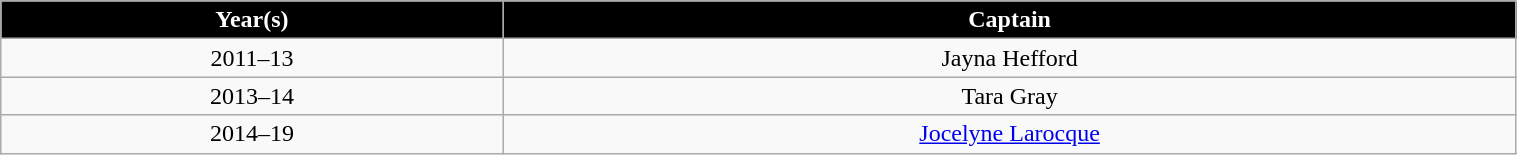<table class="wikitable" width="80%">
<tr align="center" style="background:black;color:white;">
<td><strong>Year(s)</strong></td>
<td><strong>Captain</strong></td>
</tr>
<tr align="center" bgcolor="">
<td>2011–13</td>
<td>Jayna Hefford</td>
</tr>
<tr align="center" bgcolor="">
<td>2013–14</td>
<td>Tara Gray</td>
</tr>
<tr align="center" bgcolor="">
<td>2014–19</td>
<td><a href='#'>Jocelyne Larocque</a></td>
</tr>
</table>
